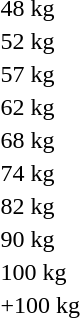<table>
<tr>
<td>48 kg</td>
<td></td>
<td></td>
<td></td>
</tr>
<tr>
<td>52 kg</td>
<td></td>
<td></td>
<td></td>
</tr>
<tr>
<td>57 kg</td>
<td></td>
<td></td>
<td></td>
</tr>
<tr>
<td>62 kg</td>
<td></td>
<td></td>
<td></td>
</tr>
<tr>
<td>68 kg</td>
<td></td>
<td></td>
<td></td>
</tr>
<tr>
<td>74 kg</td>
<td></td>
<td></td>
<td></td>
</tr>
<tr>
<td>82 kg</td>
<td></td>
<td></td>
<td></td>
</tr>
<tr>
<td>90 kg</td>
<td></td>
<td></td>
<td></td>
</tr>
<tr>
<td>100 kg</td>
<td></td>
<td></td>
<td></td>
</tr>
<tr>
<td>+100 kg</td>
<td></td>
<td></td>
<td></td>
</tr>
</table>
